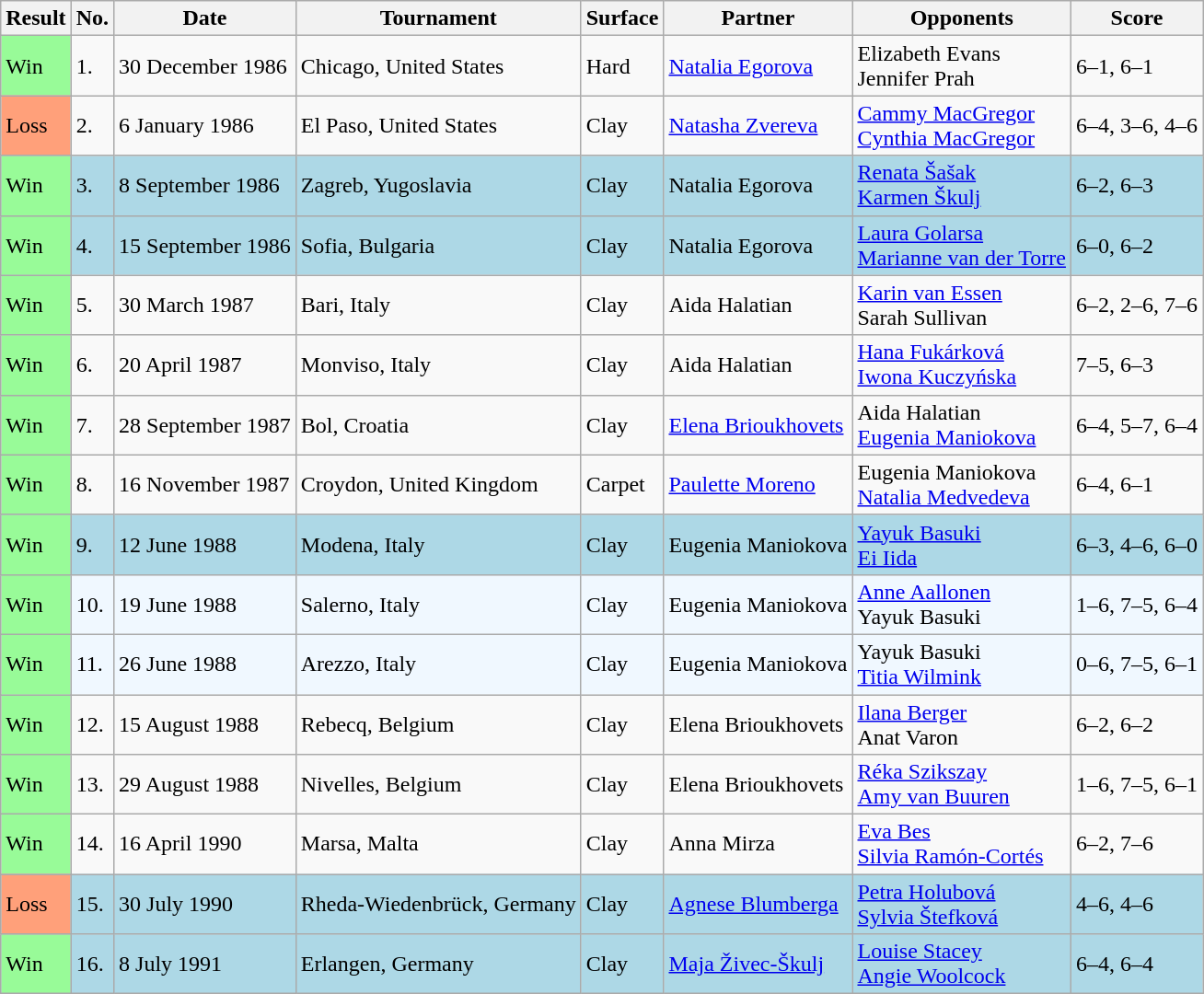<table class="sortable wikitable">
<tr>
<th>Result</th>
<th>No.</th>
<th>Date</th>
<th>Tournament</th>
<th>Surface</th>
<th>Partner</th>
<th>Opponents</th>
<th class=unsortable>Score</th>
</tr>
<tr>
<td style="background:#98fb98;">Win</td>
<td>1.</td>
<td>30 December 1986</td>
<td>Chicago, United States</td>
<td>Hard</td>
<td> <a href='#'>Natalia Egorova</a></td>
<td> Elizabeth Evans <br>  Jennifer Prah</td>
<td>6–1, 6–1</td>
</tr>
<tr>
<td style="background:#ffa07a;">Loss</td>
<td>2.</td>
<td>6 January 1986</td>
<td>El Paso, United States</td>
<td>Clay</td>
<td> <a href='#'>Natasha Zvereva</a></td>
<td> <a href='#'>Cammy MacGregor</a> <br>  <a href='#'>Cynthia MacGregor</a></td>
<td>6–4, 3–6, 4–6</td>
</tr>
<tr style="background:lightblue;">
<td style="background:#98fb98;">Win</td>
<td>3.</td>
<td>8 September 1986</td>
<td>Zagreb, Yugoslavia</td>
<td>Clay</td>
<td> Natalia Egorova</td>
<td> <a href='#'>Renata Šašak</a> <br>  <a href='#'>Karmen Škulj</a></td>
<td>6–2, 6–3</td>
</tr>
<tr style="background:lightblue;">
<td style="background:#98fb98;">Win</td>
<td>4.</td>
<td>15 September 1986</td>
<td>Sofia, Bulgaria</td>
<td>Clay</td>
<td> Natalia Egorova</td>
<td> <a href='#'>Laura Golarsa</a> <br>  <a href='#'>Marianne van der Torre</a></td>
<td>6–0, 6–2</td>
</tr>
<tr>
<td style="background:#98fb98;">Win</td>
<td>5.</td>
<td>30 March 1987</td>
<td>Bari, Italy</td>
<td>Clay</td>
<td> Aida Halatian</td>
<td> <a href='#'>Karin van Essen</a> <br>  Sarah Sullivan</td>
<td>6–2, 2–6, 7–6</td>
</tr>
<tr>
<td style="background:#98fb98;">Win</td>
<td>6.</td>
<td>20 April 1987</td>
<td>Monviso, Italy</td>
<td>Clay</td>
<td> Aida Halatian</td>
<td> <a href='#'>Hana Fukárková</a> <br>  <a href='#'>Iwona Kuczyńska</a></td>
<td>7–5, 6–3</td>
</tr>
<tr>
<td style="background:#98fb98;">Win</td>
<td>7.</td>
<td>28 September 1987</td>
<td>Bol, Croatia</td>
<td>Clay</td>
<td> <a href='#'>Elena Brioukhovets</a></td>
<td> Aida Halatian <br>  <a href='#'>Eugenia Maniokova</a></td>
<td>6–4, 5–7, 6–4</td>
</tr>
<tr>
<td style="background:#98fb98;">Win</td>
<td>8.</td>
<td>16 November 1987</td>
<td>Croydon, United Kingdom</td>
<td>Carpet</td>
<td> <a href='#'>Paulette Moreno</a></td>
<td> Eugenia Maniokova <br>  <a href='#'>Natalia Medvedeva</a></td>
<td>6–4, 6–1</td>
</tr>
<tr style="background:lightblue;">
<td style="background:#98fb98;">Win</td>
<td>9.</td>
<td>12 June 1988</td>
<td>Modena, Italy</td>
<td>Clay</td>
<td> Eugenia Maniokova</td>
<td> <a href='#'>Yayuk Basuki</a> <br>  <a href='#'>Ei Iida</a></td>
<td>6–3, 4–6, 6–0</td>
</tr>
<tr style="background:#f0f8ff;">
<td style="background:#98fb98;">Win</td>
<td>10.</td>
<td>19 June 1988</td>
<td>Salerno, Italy</td>
<td>Clay</td>
<td> Eugenia Maniokova</td>
<td> <a href='#'>Anne Aallonen</a> <br>  Yayuk Basuki</td>
<td>1–6, 7–5, 6–4</td>
</tr>
<tr style="background:#f0f8ff;">
<td style="background:#98fb98;">Win</td>
<td>11.</td>
<td>26 June 1988</td>
<td>Arezzo, Italy</td>
<td>Clay</td>
<td> Eugenia Maniokova</td>
<td> Yayuk Basuki <br>  <a href='#'>Titia Wilmink</a></td>
<td>0–6, 7–5, 6–1</td>
</tr>
<tr>
<td style="background:#98fb98;">Win</td>
<td>12.</td>
<td>15 August 1988</td>
<td>Rebecq, Belgium</td>
<td>Clay</td>
<td> Elena Brioukhovets</td>
<td> <a href='#'>Ilana Berger</a> <br>  Anat Varon</td>
<td>6–2, 6–2</td>
</tr>
<tr>
<td style="background:#98fb98;">Win</td>
<td>13.</td>
<td>29 August 1988</td>
<td>Nivelles, Belgium</td>
<td>Clay</td>
<td> Elena Brioukhovets</td>
<td> <a href='#'>Réka Szikszay</a> <br>  <a href='#'>Amy van Buuren</a></td>
<td>1–6, 7–5, 6–1</td>
</tr>
<tr>
<td style="background:#98fb98;">Win</td>
<td>14.</td>
<td>16 April 1990</td>
<td>Marsa, Malta</td>
<td>Clay</td>
<td> Anna Mirza</td>
<td> <a href='#'>Eva Bes</a> <br>  <a href='#'>Silvia Ramón-Cortés</a></td>
<td>6–2, 7–6</td>
</tr>
<tr style="background:lightblue;">
<td style="background:#ffa07a;">Loss</td>
<td>15.</td>
<td>30 July 1990</td>
<td>Rheda-Wiedenbrück, Germany</td>
<td>Clay</td>
<td> <a href='#'>Agnese Blumberga</a></td>
<td> <a href='#'>Petra Holubová</a> <br>  <a href='#'>Sylvia Štefková</a></td>
<td>4–6, 4–6</td>
</tr>
<tr style="background:lightblue;">
<td style="background:#98fb98;">Win</td>
<td>16.</td>
<td>8 July 1991</td>
<td>Erlangen, Germany</td>
<td>Clay</td>
<td> <a href='#'>Maja Živec-Škulj</a></td>
<td> <a href='#'>Louise Stacey</a> <br>  <a href='#'>Angie Woolcock</a></td>
<td>6–4, 6–4</td>
</tr>
</table>
